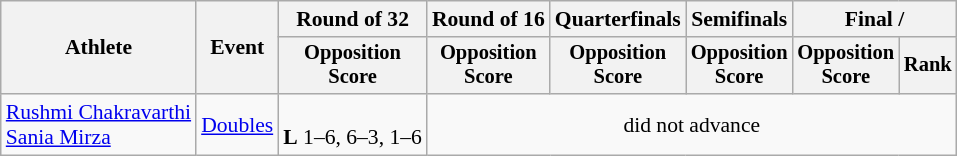<table class=wikitable style="font-size:90%">
<tr>
<th rowspan="2">Athlete</th>
<th rowspan="2">Event</th>
<th>Round of 32</th>
<th>Round of 16</th>
<th>Quarterfinals</th>
<th>Semifinals</th>
<th colspan=2>Final / </th>
</tr>
<tr style="font-size:95%">
<th>Opposition<br>Score</th>
<th>Opposition<br>Score</th>
<th>Opposition<br>Score</th>
<th>Opposition<br>Score</th>
<th>Opposition<br>Score</th>
<th>Rank</th>
</tr>
<tr align=center>
<td align=left><a href='#'>Rushmi Chakravarthi</a><br><a href='#'>Sania Mirza</a></td>
<td align=left><a href='#'>Doubles</a></td>
<td><br><strong>L</strong> 1–6, 6–3, 1–6</td>
<td colspan=5>did not advance</td>
</tr>
</table>
